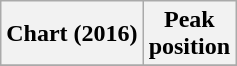<table class="wikitable sortable">
<tr>
<th>Chart (2016)</th>
<th>Peak<br>position</th>
</tr>
<tr>
</tr>
</table>
